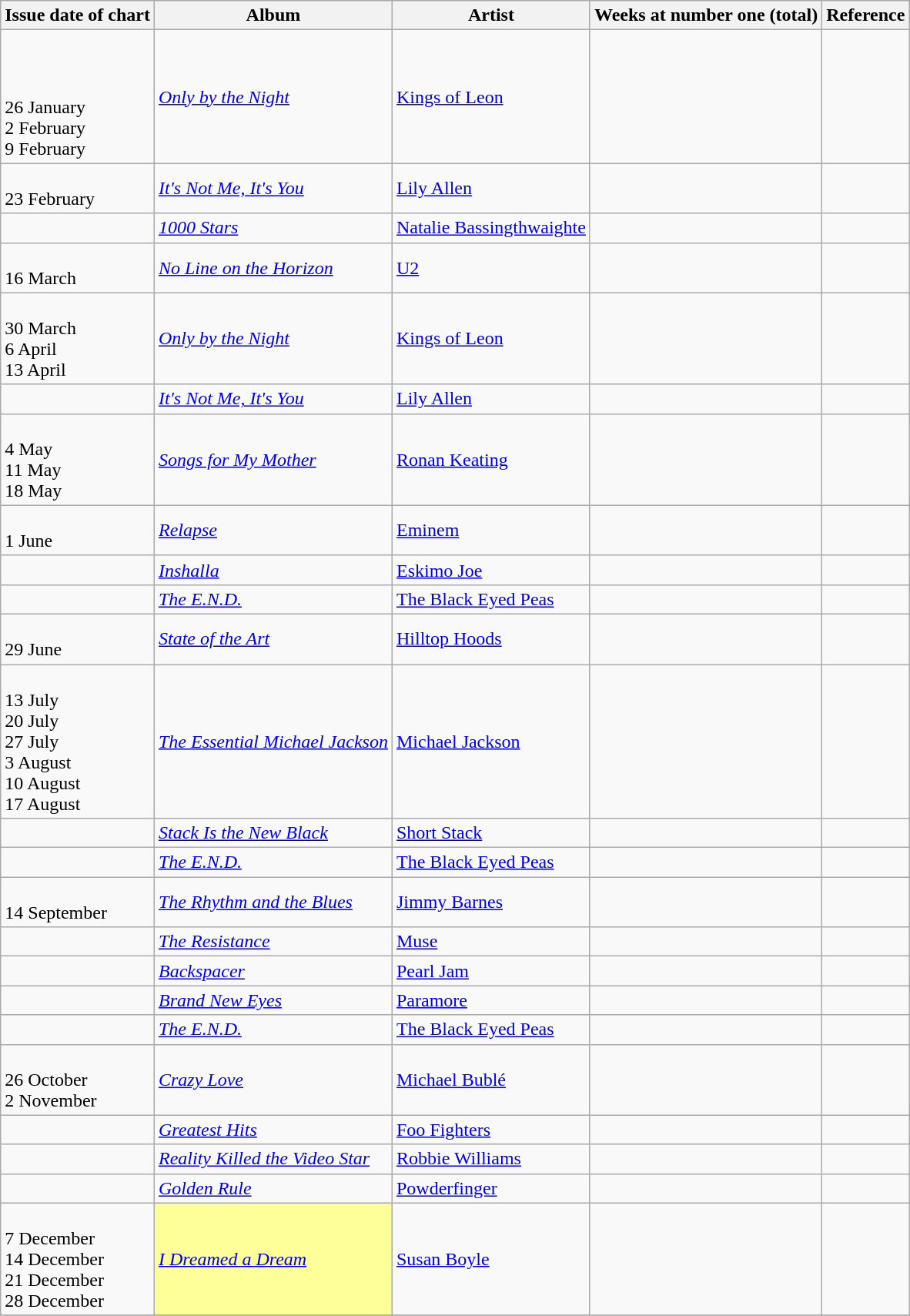<table class="wikitable sortable">
<tr>
<th>Issue date of chart</th>
<th>Album</th>
<th>Artist</th>
<th>Weeks at number one (total)</th>
<th class="unsortable">Reference</th>
</tr>
<tr>
<td> <br>  <br>  <br> 26 January <br> 2 February <br> 9 February</td>
<td><em><a href='#'>Only by the Night</a></em></td>
<td><a href='#'>Kings of Leon</a></td>
<td> </td>
<td><br><br><br><br><br></td>
</tr>
<tr>
<td> <br>23 February</td>
<td><em><a href='#'>It's Not Me, It's You</a></em></td>
<td><a href='#'>Lily Allen</a></td>
<td></td>
<td><br><br></td>
</tr>
<tr>
<td></td>
<td><em><a href='#'>1000 Stars</a></em></td>
<td><a href='#'>Natalie Bassingthwaighte</a></td>
<td></td>
<td><br></td>
</tr>
<tr>
<td> <br>16 March</td>
<td><em><a href='#'>No Line on the Horizon</a></em></td>
<td><a href='#'>U2</a></td>
<td></td>
<td><br><br></td>
</tr>
<tr>
<td><br>30 March<br>6 April<br>13 April</td>
<td><em><a href='#'>Only by the Night</a></em></td>
<td><a href='#'>Kings of Leon</a></td>
<td> </td>
<td><br><br><br><br></td>
</tr>
<tr>
<td></td>
<td><em><a href='#'>It's Not Me, It's You</a></em></td>
<td><a href='#'>Lily Allen</a></td>
<td></td>
<td><br></td>
</tr>
<tr>
<td> <br> 4 May <br> 11 May <br> 18 May</td>
<td><em><a href='#'>Songs for My Mother</a></em></td>
<td><a href='#'>Ronan Keating</a></td>
<td></td>
<td><br><br><br><br></td>
</tr>
<tr>
<td> <br> 1 June</td>
<td><em><a href='#'>Relapse</a></em></td>
<td><a href='#'>Eminem</a></td>
<td></td>
<td><br><br></td>
</tr>
<tr>
<td></td>
<td><em><a href='#'>Inshalla</a></em></td>
<td><a href='#'>Eskimo Joe</a></td>
<td></td>
<td><br></td>
</tr>
<tr>
<td></td>
<td><em><a href='#'>The E.N.D.</a></em></td>
<td><a href='#'>The Black Eyed Peas</a></td>
<td></td>
<td><br></td>
</tr>
<tr>
<td> <br> 29 June</td>
<td><em><a href='#'>State of the Art</a></em></td>
<td><a href='#'>Hilltop Hoods</a></td>
<td></td>
<td><br><br></td>
</tr>
<tr>
<td> <br> 13 July <br> 20 July <br> 27 July <br> 3 August <br> 10 August <br> 17 August</td>
<td><em><a href='#'>The Essential Michael Jackson</a></em></td>
<td><a href='#'>Michael Jackson</a></td>
<td></td>
<td><br><br><br><br><br><br><br></td>
</tr>
<tr>
<td></td>
<td><em><a href='#'>Stack Is the New Black</a></em></td>
<td><a href='#'>Short Stack</a></td>
<td></td>
<td><br></td>
</tr>
<tr>
<td></td>
<td><em><a href='#'>The E.N.D.</a></em></td>
<td><a href='#'>The Black Eyed Peas</a></td>
<td></td>
<td><br></td>
</tr>
<tr>
<td> <br> 14 September</td>
<td><em><a href='#'>The Rhythm and the Blues</a></em></td>
<td><a href='#'>Jimmy Barnes</a></td>
<td></td>
<td><br><br></td>
</tr>
<tr>
<td></td>
<td><em><a href='#'>The Resistance</a></em></td>
<td><a href='#'>Muse</a></td>
<td></td>
<td><br></td>
</tr>
<tr>
<td></td>
<td><em><a href='#'>Backspacer</a></em></td>
<td><a href='#'>Pearl Jam</a></td>
<td></td>
<td><br></td>
</tr>
<tr>
<td></td>
<td><em><a href='#'>Brand New Eyes</a></em></td>
<td><a href='#'>Paramore</a></td>
<td></td>
<td><br></td>
</tr>
<tr>
<td></td>
<td><em><a href='#'>The E.N.D.</a></em></td>
<td><a href='#'>The Black Eyed Peas</a></td>
<td></td>
<td><br></td>
</tr>
<tr>
<td> <br> 26 October <br> 2 November</td>
<td><em><a href='#'>Crazy Love</a></em></td>
<td><a href='#'>Michael Bublé</a></td>
<td></td>
<td><br><br><br></td>
</tr>
<tr>
<td></td>
<td><em><a href='#'>Greatest Hits</a></em></td>
<td><a href='#'>Foo Fighters</a></td>
<td></td>
<td><br></td>
</tr>
<tr>
<td></td>
<td><em><a href='#'>Reality Killed the Video Star</a></em></td>
<td><a href='#'>Robbie Williams</a></td>
<td></td>
<td><br></td>
</tr>
<tr>
<td></td>
<td><em><a href='#'>Golden Rule</a></em></td>
<td><a href='#'>Powderfinger</a></td>
<td></td>
<td><br></td>
</tr>
<tr>
<td> <br> 7 December <br> 14 December <br> 21 December <br> 28 December</td>
<td bgcolor=#FFFF99><em><a href='#'>I Dreamed a Dream</a></em></td>
<td><a href='#'>Susan Boyle</a></td>
<td></td>
<td><br><br><br><br><br></td>
</tr>
<tr>
</tr>
</table>
